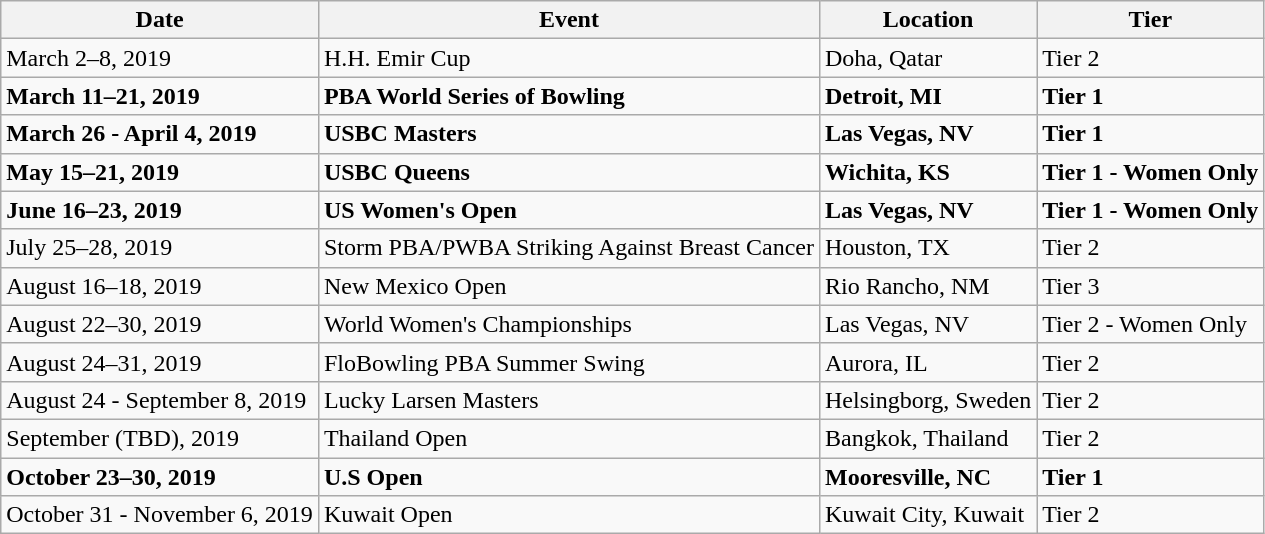<table class="wikitable">
<tr>
<th>Date</th>
<th>Event</th>
<th>Location</th>
<th>Tier</th>
</tr>
<tr>
<td>March 2–8, 2019</td>
<td>H.H. Emir Cup</td>
<td> Doha, Qatar</td>
<td>Tier 2</td>
</tr>
<tr>
<td><strong>March 11–21, 2019</strong></td>
<td><strong>PBA World Series of Bowling</strong></td>
<td> <strong>Detroit, MI</strong></td>
<td><strong>Tier 1</strong></td>
</tr>
<tr>
<td><strong>March 26 - April 4, 2019</strong></td>
<td><strong>USBC Masters</strong></td>
<td> <strong>Las Vegas, NV</strong></td>
<td><strong>Tier 1</strong></td>
</tr>
<tr>
<td><strong>May 15–21, 2019</strong></td>
<td><strong>USBC Queens</strong></td>
<td> <strong>Wichita, KS</strong></td>
<td><strong>Tier 1 - Women Only</strong></td>
</tr>
<tr>
<td><strong>June 16–23, 2019</strong></td>
<td><strong>US Women's Open</strong></td>
<td> <strong>Las Vegas, NV</strong></td>
<td><strong>Tier 1 - Women Only</strong></td>
</tr>
<tr>
<td>July 25–28, 2019</td>
<td>Storm PBA/PWBA Striking Against Breast Cancer</td>
<td> Houston, TX</td>
<td>Tier 2</td>
</tr>
<tr>
<td>August 16–18, 2019</td>
<td>New Mexico Open</td>
<td> Rio Rancho, NM</td>
<td>Tier 3</td>
</tr>
<tr>
<td>August 22–30, 2019</td>
<td>World Women's Championships</td>
<td> Las Vegas, NV</td>
<td>Tier 2 - Women Only</td>
</tr>
<tr>
<td>August 24–31, 2019</td>
<td>FloBowling PBA Summer Swing</td>
<td> Aurora, IL</td>
<td>Tier 2</td>
</tr>
<tr>
<td>August 24 - September 8, 2019</td>
<td>Lucky Larsen Masters</td>
<td> Helsingborg, Sweden</td>
<td>Tier 2</td>
</tr>
<tr>
<td>September (TBD), 2019</td>
<td>Thailand Open</td>
<td> Bangkok, Thailand</td>
<td>Tier 2</td>
</tr>
<tr>
<td><strong>October 23–30, 2019</strong></td>
<td><strong>U.S Open</strong></td>
<td> <strong>Mooresville, NC</strong></td>
<td><strong>Tier 1</strong></td>
</tr>
<tr>
<td>October 31 - November 6, 2019</td>
<td>Kuwait Open</td>
<td> Kuwait City, Kuwait</td>
<td>Tier 2</td>
</tr>
</table>
